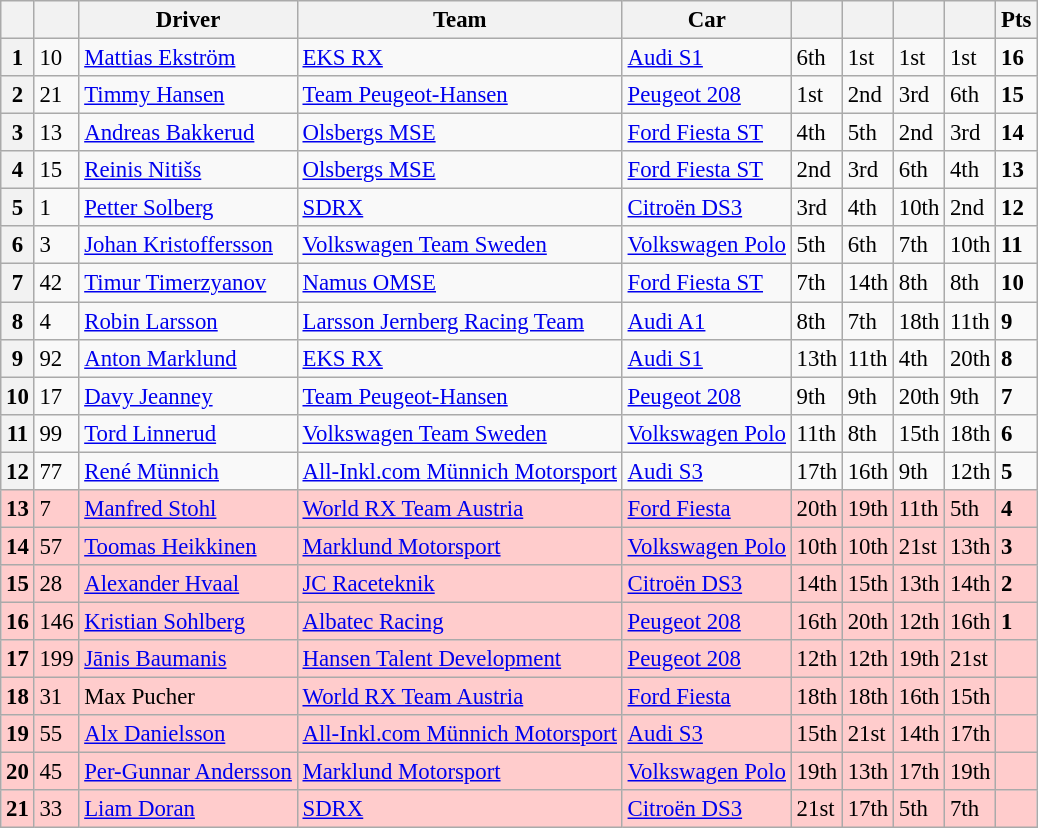<table class=wikitable style="font-size:95%">
<tr>
<th></th>
<th></th>
<th>Driver</th>
<th>Team</th>
<th>Car</th>
<th></th>
<th></th>
<th></th>
<th></th>
<th>Pts</th>
</tr>
<tr>
<th>1</th>
<td>10</td>
<td> <a href='#'>Mattias Ekström</a></td>
<td><a href='#'>EKS RX</a></td>
<td><a href='#'>Audi S1</a></td>
<td>6th</td>
<td>1st</td>
<td>1st</td>
<td>1st</td>
<td><strong>16</strong></td>
</tr>
<tr>
<th>2</th>
<td>21</td>
<td> <a href='#'>Timmy Hansen</a></td>
<td><a href='#'>Team Peugeot-Hansen</a></td>
<td><a href='#'>Peugeot 208</a></td>
<td>1st</td>
<td>2nd</td>
<td>3rd</td>
<td>6th</td>
<td><strong>15</strong></td>
</tr>
<tr>
<th>3</th>
<td>13</td>
<td> <a href='#'>Andreas Bakkerud</a></td>
<td><a href='#'>Olsbergs MSE</a></td>
<td><a href='#'>Ford Fiesta ST</a></td>
<td>4th</td>
<td>5th</td>
<td>2nd</td>
<td>3rd</td>
<td><strong>14</strong></td>
</tr>
<tr>
<th>4</th>
<td>15</td>
<td> <a href='#'>Reinis Nitišs</a></td>
<td><a href='#'>Olsbergs MSE</a></td>
<td><a href='#'>Ford Fiesta ST</a></td>
<td>2nd</td>
<td>3rd</td>
<td>6th</td>
<td>4th</td>
<td><strong>13</strong></td>
</tr>
<tr>
<th>5</th>
<td>1</td>
<td> <a href='#'>Petter Solberg</a></td>
<td><a href='#'>SDRX</a></td>
<td><a href='#'>Citroën DS3</a></td>
<td>3rd</td>
<td>4th</td>
<td>10th</td>
<td>2nd</td>
<td><strong>12</strong></td>
</tr>
<tr>
<th>6</th>
<td>3</td>
<td> <a href='#'>Johan Kristoffersson</a></td>
<td><a href='#'>Volkswagen Team Sweden</a></td>
<td><a href='#'>Volkswagen Polo</a></td>
<td>5th</td>
<td>6th</td>
<td>7th</td>
<td>10th</td>
<td><strong>11</strong></td>
</tr>
<tr>
<th>7</th>
<td>42</td>
<td> <a href='#'>Timur Timerzyanov</a></td>
<td><a href='#'>Namus OMSE</a></td>
<td><a href='#'>Ford Fiesta ST</a></td>
<td>7th</td>
<td>14th</td>
<td>8th</td>
<td>8th</td>
<td><strong>10</strong></td>
</tr>
<tr>
<th>8</th>
<td>4</td>
<td> <a href='#'>Robin Larsson</a></td>
<td><a href='#'>Larsson Jernberg Racing Team</a></td>
<td><a href='#'>Audi A1</a></td>
<td>8th</td>
<td>7th</td>
<td>18th</td>
<td>11th</td>
<td><strong>9</strong></td>
</tr>
<tr>
<th>9</th>
<td>92</td>
<td> <a href='#'>Anton Marklund</a></td>
<td><a href='#'>EKS RX</a></td>
<td><a href='#'>Audi S1</a></td>
<td>13th</td>
<td>11th</td>
<td>4th</td>
<td>20th</td>
<td><strong>8</strong></td>
</tr>
<tr>
<th>10</th>
<td>17</td>
<td> <a href='#'>Davy Jeanney</a></td>
<td><a href='#'>Team Peugeot-Hansen</a></td>
<td><a href='#'>Peugeot 208</a></td>
<td>9th</td>
<td>9th</td>
<td>20th</td>
<td>9th</td>
<td><strong>7</strong></td>
</tr>
<tr>
<th>11</th>
<td>99</td>
<td> <a href='#'>Tord Linnerud</a></td>
<td><a href='#'>Volkswagen Team Sweden</a></td>
<td><a href='#'>Volkswagen Polo</a></td>
<td>11th</td>
<td>8th</td>
<td>15th</td>
<td>18th</td>
<td><strong>6</strong></td>
</tr>
<tr>
<th>12</th>
<td>77</td>
<td> <a href='#'>René Münnich</a></td>
<td><a href='#'>All-Inkl.com Münnich Motorsport</a></td>
<td><a href='#'>Audi S3</a></td>
<td>17th</td>
<td>16th</td>
<td>9th</td>
<td>12th</td>
<td><strong>5</strong></td>
</tr>
<tr>
<th style="background:#ffcccc;">13</th>
<td style="background:#ffcccc;">7</td>
<td style="background:#ffcccc;"> <a href='#'>Manfred Stohl</a></td>
<td style="background:#ffcccc;"><a href='#'>World RX Team Austria</a></td>
<td style="background:#ffcccc;"><a href='#'>Ford Fiesta</a></td>
<td style="background:#ffcccc;">20th</td>
<td style="background:#ffcccc;">19th</td>
<td style="background:#ffcccc;">11th</td>
<td style="background:#ffcccc;">5th</td>
<td style="background:#ffcccc;"><strong>4</strong></td>
</tr>
<tr>
<th style="background:#ffcccc;">14</th>
<td style="background:#ffcccc;">57</td>
<td style="background:#ffcccc;"> <a href='#'>Toomas Heikkinen</a></td>
<td style="background:#ffcccc;"><a href='#'>Marklund Motorsport</a></td>
<td style="background:#ffcccc;"><a href='#'>Volkswagen Polo</a></td>
<td style="background:#ffcccc;">10th</td>
<td style="background:#ffcccc;">10th</td>
<td style="background:#ffcccc;">21st</td>
<td style="background:#ffcccc;">13th</td>
<td style="background:#ffcccc;"><strong>3</strong></td>
</tr>
<tr>
<th style="background:#ffcccc;">15</th>
<td style="background:#ffcccc;">28</td>
<td style="background:#ffcccc;"> <a href='#'>Alexander Hvaal</a></td>
<td style="background:#ffcccc;"><a href='#'>JC Raceteknik</a></td>
<td style="background:#ffcccc;"><a href='#'>Citroën DS3</a></td>
<td style="background:#ffcccc;">14th</td>
<td style="background:#ffcccc;">15th</td>
<td style="background:#ffcccc;">13th</td>
<td style="background:#ffcccc;">14th</td>
<td style="background:#ffcccc;"><strong>2</strong></td>
</tr>
<tr>
<th style="background:#ffcccc;">16</th>
<td style="background:#ffcccc;">146</td>
<td style="background:#ffcccc;"> <a href='#'>Kristian Sohlberg</a></td>
<td style="background:#ffcccc;"><a href='#'>Albatec Racing</a></td>
<td style="background:#ffcccc;"><a href='#'>Peugeot 208</a></td>
<td style="background:#ffcccc;">16th</td>
<td style="background:#ffcccc;">20th</td>
<td style="background:#ffcccc;">12th</td>
<td style="background:#ffcccc;">16th</td>
<td style="background:#ffcccc;"><strong>1</strong></td>
</tr>
<tr>
<th style="background:#ffcccc;">17</th>
<td style="background:#ffcccc;">199</td>
<td style="background:#ffcccc;"> <a href='#'>Jānis Baumanis</a></td>
<td style="background:#ffcccc;"><a href='#'>Hansen Talent Development</a></td>
<td style="background:#ffcccc;"><a href='#'>Peugeot 208</a></td>
<td style="background:#ffcccc;">12th</td>
<td style="background:#ffcccc;">12th</td>
<td style="background:#ffcccc;">19th</td>
<td style="background:#ffcccc;">21st</td>
<td style="background:#ffcccc;"></td>
</tr>
<tr>
<th style="background:#ffcccc;">18</th>
<td style="background:#ffcccc;">31</td>
<td style="background:#ffcccc;"> Max Pucher</td>
<td style="background:#ffcccc;"><a href='#'>World RX Team Austria</a></td>
<td style="background:#ffcccc;"><a href='#'>Ford Fiesta</a></td>
<td style="background:#ffcccc;">18th</td>
<td style="background:#ffcccc;">18th</td>
<td style="background:#ffcccc;">16th</td>
<td style="background:#ffcccc;">15th</td>
<td style="background:#ffcccc;"></td>
</tr>
<tr>
<th style="background:#ffcccc;">19</th>
<td style="background:#ffcccc;">55</td>
<td style="background:#ffcccc;"> <a href='#'>Alx Danielsson</a></td>
<td style="background:#ffcccc;"><a href='#'>All-Inkl.com Münnich Motorsport</a></td>
<td style="background:#ffcccc;"><a href='#'>Audi S3</a></td>
<td style="background:#ffcccc;">15th</td>
<td style="background:#ffcccc;">21st</td>
<td style="background:#ffcccc;">14th</td>
<td style="background:#ffcccc;">17th</td>
<td style="background:#ffcccc;"></td>
</tr>
<tr>
<th style="background:#ffcccc;">20</th>
<td style="background:#ffcccc;">45</td>
<td style="background:#ffcccc;"> <a href='#'>Per-Gunnar Andersson</a></td>
<td style="background:#ffcccc;"><a href='#'>Marklund Motorsport</a></td>
<td style="background:#ffcccc;"><a href='#'>Volkswagen Polo</a></td>
<td style="background:#ffcccc;">19th</td>
<td style="background:#ffcccc;">13th</td>
<td style="background:#ffcccc;">17th</td>
<td style="background:#ffcccc;">19th</td>
<td style="background:#ffcccc;"></td>
</tr>
<tr>
<th style="background:#ffcccc;">21</th>
<td style="background:#ffcccc;">33</td>
<td style="background:#ffcccc;"> <a href='#'>Liam Doran</a></td>
<td style="background:#ffcccc;"><a href='#'>SDRX</a></td>
<td style="background:#ffcccc;"><a href='#'>Citroën DS3</a></td>
<td style="background:#ffcccc;">21st</td>
<td style="background:#ffcccc;">17th</td>
<td style="background:#ffcccc;">5th</td>
<td style="background:#ffcccc;">7th</td>
<td style="background:#ffcccc;"></td>
</tr>
</table>
